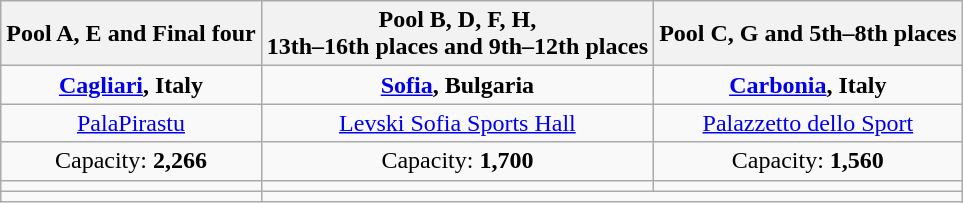<table class="wikitable"  style="text-align:center">
<tr>
<th>Pool A, E and Final four</th>
<th>Pool B, D, F, H,<br>13th–16th places and 9th–12th places</th>
<th>Pool C, G and 5th–8th places</th>
</tr>
<tr>
<td> <strong><a href='#'>Cagliari</a>, Italy</strong></td>
<td> <strong><a href='#'>Sofia</a>, Bulgaria</strong></td>
<td> <strong><a href='#'>Carbonia</a>, Italy</strong></td>
</tr>
<tr>
<td><a href='#'>PalaPirastu</a></td>
<td><a href='#'>Levski Sofia Sports Hall</a></td>
<td><a href='#'>Palazzetto dello Sport</a></td>
</tr>
<tr>
<td>Capacity: <strong>2,266</strong></td>
<td>Capacity: <strong>1,700</strong></td>
<td>Capacity: <strong>1,560</strong></td>
</tr>
<tr>
<td></td>
<td></td>
<td></td>
</tr>
<tr>
<td></td>
<td colspan=2></td>
</tr>
</table>
